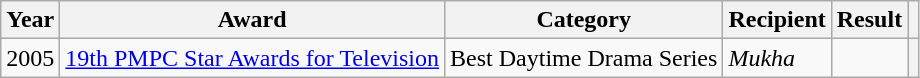<table class="wikitable">
<tr>
<th>Year</th>
<th>Award</th>
<th>Category</th>
<th>Recipient</th>
<th>Result</th>
<th></th>
</tr>
<tr>
<td>2005</td>
<td><a href='#'>19th PMPC Star Awards for Television</a></td>
<td>Best Daytime Drama Series</td>
<td><em>Mukha</em></td>
<td></td>
<th></th>
</tr>
</table>
